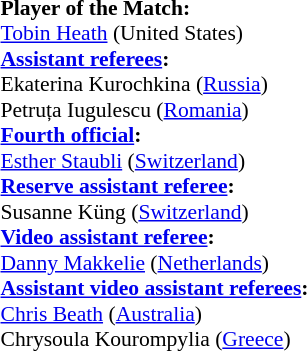<table width=50% style="font-size:90%">
<tr>
<td><br><strong>Player of the Match:</strong>
<br><a href='#'>Tobin Heath</a> (United States)<br><strong><a href='#'>Assistant referees</a>:</strong>
<br>Ekaterina Kurochkina (<a href='#'>Russia</a>)
<br>Petruța Iugulescu (<a href='#'>Romania</a>)
<br><strong><a href='#'>Fourth official</a>:</strong>
<br><a href='#'>Esther Staubli</a> (<a href='#'>Switzerland</a>)
<br><strong><a href='#'>Reserve assistant referee</a>:</strong>
<br>Susanne Küng (<a href='#'>Switzerland</a>)
<br><strong><a href='#'>Video assistant referee</a>:</strong>
<br><a href='#'>Danny Makkelie</a> (<a href='#'>Netherlands</a>)
<br><strong><a href='#'>Assistant video assistant referees</a>:</strong>
<br><a href='#'>Chris Beath</a> (<a href='#'>Australia</a>)
<br>Chrysoula Kourompylia (<a href='#'>Greece</a>)</td>
</tr>
</table>
